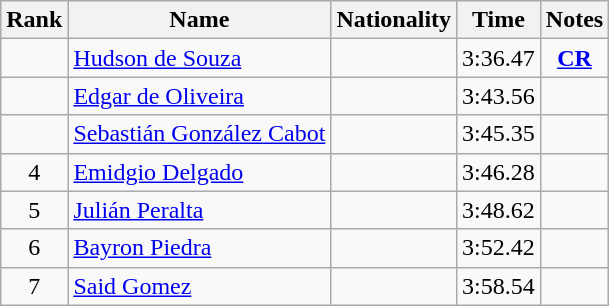<table class="wikitable sortable" style="text-align:center">
<tr>
<th>Rank</th>
<th>Name</th>
<th>Nationality</th>
<th>Time</th>
<th>Notes</th>
</tr>
<tr>
<td></td>
<td align=left><a href='#'>Hudson de Souza</a></td>
<td align=left></td>
<td>3:36.47</td>
<td><strong><a href='#'>CR</a></strong></td>
</tr>
<tr>
<td></td>
<td align=left><a href='#'>Edgar de Oliveira</a></td>
<td align=left></td>
<td>3:43.56</td>
<td></td>
</tr>
<tr>
<td></td>
<td align=left><a href='#'>Sebastián González Cabot</a></td>
<td align=left></td>
<td>3:45.35</td>
<td></td>
</tr>
<tr>
<td>4</td>
<td align=left><a href='#'>Emidgio Delgado</a></td>
<td align=left></td>
<td>3:46.28</td>
<td></td>
</tr>
<tr>
<td>5</td>
<td align=left><a href='#'>Julián Peralta</a></td>
<td align=left></td>
<td>3:48.62</td>
<td></td>
</tr>
<tr>
<td>6</td>
<td align=left><a href='#'>Bayron Piedra</a></td>
<td align=left></td>
<td>3:52.42</td>
<td></td>
</tr>
<tr>
<td>7</td>
<td align=left><a href='#'>Said Gomez</a></td>
<td align=left></td>
<td>3:58.54</td>
<td></td>
</tr>
</table>
